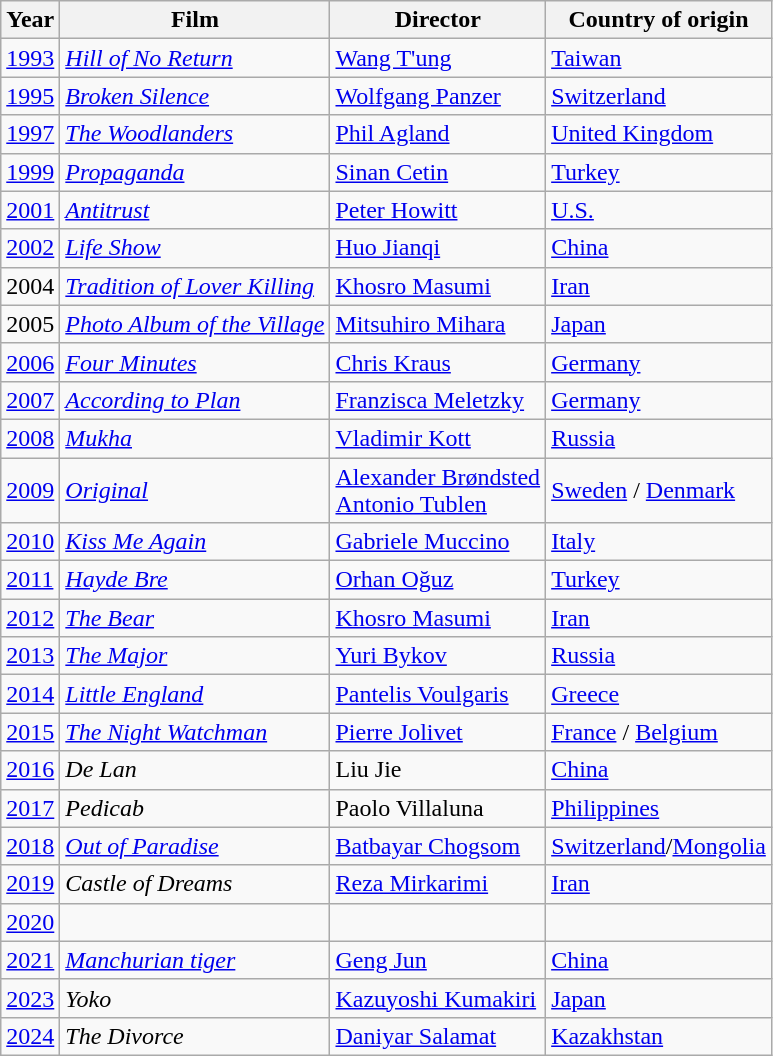<table class="wikitable sortable">
<tr>
<th>Year</th>
<th>Film</th>
<th>Director</th>
<th>Country of origin</th>
</tr>
<tr>
<td><a href='#'>1993</a></td>
<td><em><a href='#'>Hill of No Return</a></em></td>
<td><a href='#'>Wang T'ung</a></td>
<td><a href='#'>Taiwan</a></td>
</tr>
<tr>
<td><a href='#'>1995</a></td>
<td><em><a href='#'>Broken Silence</a></em></td>
<td><a href='#'>Wolfgang Panzer</a></td>
<td><a href='#'>Switzerland</a></td>
</tr>
<tr>
<td><a href='#'>1997</a></td>
<td><em><a href='#'>The Woodlanders</a></em></td>
<td><a href='#'>Phil Agland</a></td>
<td><a href='#'>United Kingdom</a></td>
</tr>
<tr>
<td><a href='#'>1999</a></td>
<td><em><a href='#'>Propaganda</a></em></td>
<td><a href='#'>Sinan Cetin</a></td>
<td><a href='#'>Turkey</a></td>
</tr>
<tr>
<td><a href='#'>2001</a></td>
<td><em><a href='#'>Antitrust</a></em></td>
<td><a href='#'>Peter Howitt</a></td>
<td><a href='#'>U.S.</a></td>
</tr>
<tr>
<td><a href='#'>2002</a></td>
<td><em><a href='#'>Life Show</a></em></td>
<td><a href='#'>Huo Jianqi</a></td>
<td><a href='#'>China</a></td>
</tr>
<tr>
<td>2004</td>
<td><em><a href='#'>Tradition of Lover Killing</a></em></td>
<td><a href='#'>Khosro Masumi</a></td>
<td><a href='#'>Iran</a></td>
</tr>
<tr>
<td>2005</td>
<td><em><a href='#'>Photo Album of the Village</a></em></td>
<td><a href='#'>Mitsuhiro Mihara</a></td>
<td><a href='#'>Japan</a></td>
</tr>
<tr>
<td><a href='#'>2006</a></td>
<td><em><a href='#'>Four Minutes</a></em></td>
<td><a href='#'>Chris Kraus</a></td>
<td><a href='#'>Germany</a></td>
</tr>
<tr>
<td><a href='#'>2007</a></td>
<td><em><a href='#'>According to Plan</a></em></td>
<td><a href='#'>Franzisca Meletzky</a></td>
<td><a href='#'>Germany</a></td>
</tr>
<tr>
<td><a href='#'>2008</a></td>
<td><em><a href='#'>Mukha</a></em></td>
<td><a href='#'>Vladimir Kott</a></td>
<td><a href='#'>Russia</a></td>
</tr>
<tr>
<td><a href='#'>2009</a></td>
<td><em><a href='#'>Original</a></em></td>
<td><a href='#'>Alexander Brøndsted</a><br><a href='#'>Antonio Tublen</a></td>
<td><a href='#'>Sweden</a> / <a href='#'>Denmark</a></td>
</tr>
<tr>
<td><a href='#'>2010</a></td>
<td><em><a href='#'>Kiss Me Again</a></em></td>
<td><a href='#'>Gabriele Muccino</a></td>
<td><a href='#'>Italy</a></td>
</tr>
<tr>
<td><a href='#'>2011</a></td>
<td><em><a href='#'>Hayde Bre</a></em></td>
<td><a href='#'>Orhan Oğuz</a></td>
<td><a href='#'>Turkey</a></td>
</tr>
<tr>
<td><a href='#'>2012</a></td>
<td><em><a href='#'>The Bear</a></em></td>
<td><a href='#'>Khosro Masumi</a></td>
<td><a href='#'>Iran</a></td>
</tr>
<tr>
<td><a href='#'>2013</a></td>
<td><em><a href='#'>The Major</a></em></td>
<td><a href='#'>Yuri Bykov</a></td>
<td><a href='#'>Russia</a></td>
</tr>
<tr>
<td><a href='#'>2014</a></td>
<td><em><a href='#'>Little England</a></em></td>
<td><a href='#'>Pantelis Voulgaris</a></td>
<td><a href='#'>Greece</a></td>
</tr>
<tr>
<td><a href='#'>2015</a></td>
<td><em><a href='#'>The Night Watchman</a></em></td>
<td><a href='#'>Pierre Jolivet</a></td>
<td><a href='#'>France</a> / <a href='#'>Belgium</a></td>
</tr>
<tr>
<td><a href='#'>2016</a></td>
<td><em>De Lan</em></td>
<td>Liu Jie</td>
<td><a href='#'>China</a></td>
</tr>
<tr>
<td><a href='#'>2017</a></td>
<td><em>Pedicab</em></td>
<td>Paolo Villaluna</td>
<td><a href='#'>Philippines</a></td>
</tr>
<tr>
<td><a href='#'>2018</a></td>
<td><em><a href='#'>Out of Paradise</a></em></td>
<td><a href='#'>Batbayar Chogsom</a></td>
<td><a href='#'>Switzerland</a>/<a href='#'>Mongolia</a></td>
</tr>
<tr>
<td><a href='#'>2019</a></td>
<td><em>Castle of Dreams</em></td>
<td><a href='#'>Reza Mirkarimi</a></td>
<td><a href='#'>Iran</a></td>
</tr>
<tr>
<td><a href='#'>2020</a></td>
<td></td>
<td></td>
<td></td>
</tr>
<tr>
<td><a href='#'>2021</a></td>
<td><em><a href='#'>Manchurian tiger</a></em></td>
<td><a href='#'>Geng Jun</a></td>
<td><a href='#'>China</a></td>
</tr>
<tr>
<td><a href='#'>2023</a></td>
<td><em>Yoko</em></td>
<td><a href='#'>Kazuyoshi Kumakiri</a></td>
<td><a href='#'>Japan</a></td>
</tr>
<tr>
<td><a href='#'>2024</a></td>
<td><em>The Divorce</em></td>
<td><a href='#'>Daniyar Salamat</a></td>
<td><a href='#'>Kazakhstan</a></td>
</tr>
</table>
